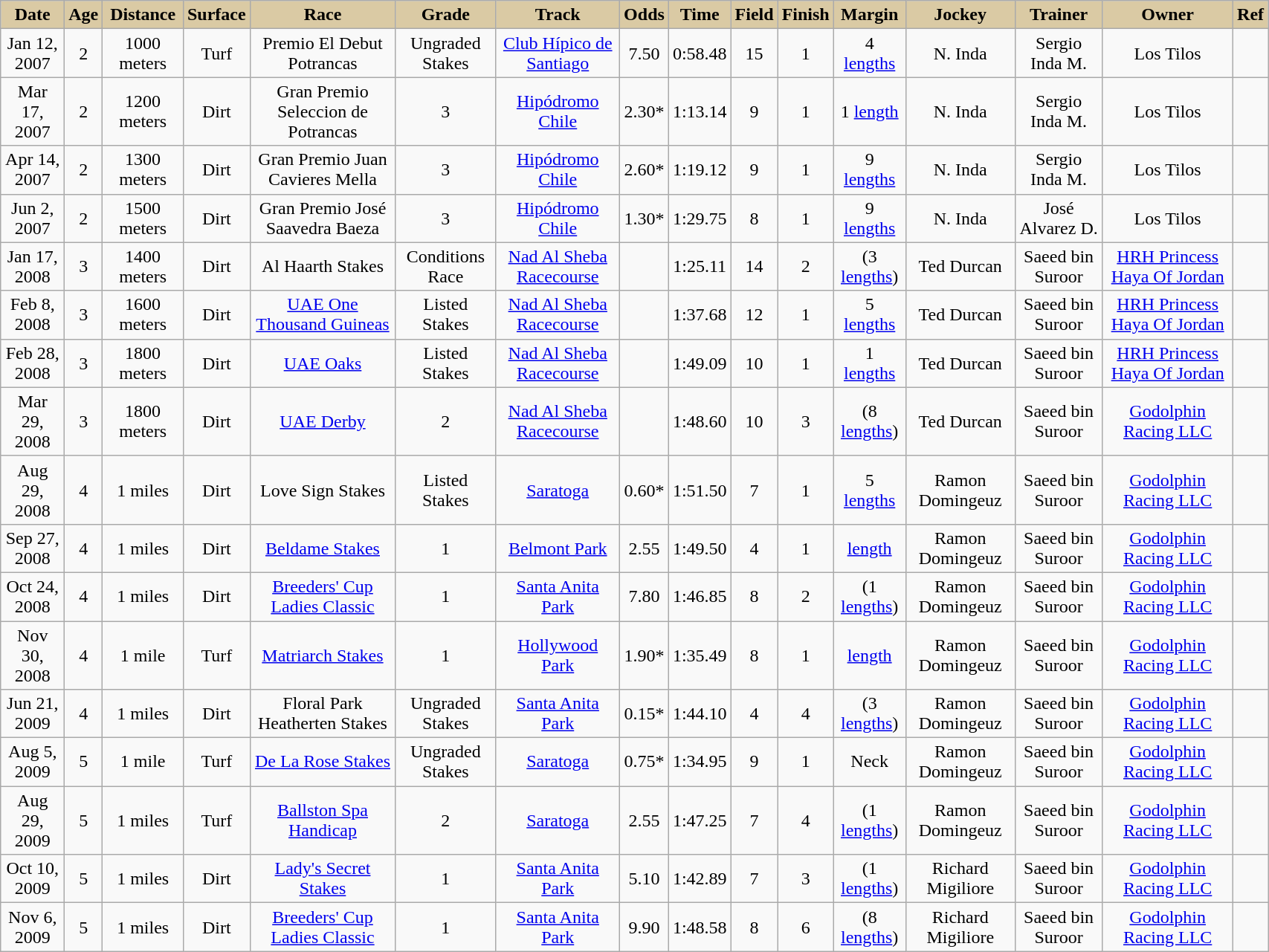<table class="wikitable sortable" style="text-align:center; width:90%">
<tr>
<th scope="col" style="background:#dacaa4;">Date</th>
<th scope="col" style="background:#dacaa4;">Age</th>
<th scope="col" style="background:#dacaa4;">Distance</th>
<th scope="col" style="background:#dacaa4;">Surface</th>
<th scope="col" style="background:#dacaa4;">Race</th>
<th scope="col" style="background:#dacaa4;">Grade</th>
<th scope="col" style="background:#dacaa4;">Track</th>
<th scope="col" style="background:#dacaa4;">Odds</th>
<th scope="col" style="background:#dacaa4;">Time</th>
<th scope="col" style="background:#dacaa4;">Field</th>
<th scope="col" style="background:#dacaa4;">Finish</th>
<th scope="col" style="background:#dacaa4;">Margin</th>
<th scope="col" style="background:#dacaa4;">Jockey</th>
<th scope="col" style="background:#dacaa4;">Trainer</th>
<th scope="col" style="background:#dacaa4;">Owner</th>
<th scope="col" class="unsortable" style="background:#dacaa4;">Ref</th>
</tr>
<tr>
<td>Jan 12, 2007</td>
<td>2</td>
<td>1000 meters</td>
<td>Turf</td>
<td>Premio El Debut Potrancas</td>
<td>Ungraded Stakes</td>
<td><a href='#'>Club Hípico de Santiago</a></td>
<td>7.50</td>
<td>0:58.48</td>
<td>15</td>
<td>1</td>
<td>4 <a href='#'>lengths</a></td>
<td>N. Inda</td>
<td>Sergio Inda M.</td>
<td>Los Tilos</td>
<td></td>
</tr>
<tr>
<td>Mar 17, 2007</td>
<td>2</td>
<td>1200 meters</td>
<td>Dirt</td>
<td>Gran Premio Seleccion de Potrancas</td>
<td>3</td>
<td><a href='#'>Hipódromo Chile</a></td>
<td>2.30*</td>
<td>1:13.14</td>
<td>9</td>
<td>1</td>
<td>1 <a href='#'>length</a></td>
<td>N. Inda</td>
<td>Sergio Inda M.</td>
<td>Los Tilos</td>
<td></td>
</tr>
<tr>
<td>Apr 14, 2007</td>
<td>2</td>
<td>1300 meters</td>
<td>Dirt</td>
<td>Gran Premio Juan Cavieres Mella</td>
<td>3</td>
<td><a href='#'>Hipódromo Chile</a></td>
<td>2.60*</td>
<td>1:19.12</td>
<td>9</td>
<td>1</td>
<td>9 <a href='#'>lengths</a></td>
<td>N. Inda</td>
<td>Sergio Inda M.</td>
<td>Los Tilos</td>
<td></td>
</tr>
<tr>
<td>Jun 2, 2007</td>
<td>2</td>
<td>1500 meters</td>
<td>Dirt</td>
<td>Gran Premio José Saavedra Baeza</td>
<td>3</td>
<td><a href='#'>Hipódromo Chile</a></td>
<td>1.30*</td>
<td>1:29.75</td>
<td>8</td>
<td>1</td>
<td>9 <a href='#'>lengths</a></td>
<td>N. Inda</td>
<td>José Alvarez D.</td>
<td>Los Tilos</td>
<td></td>
</tr>
<tr>
<td>Jan 17, 2008</td>
<td>3</td>
<td>1400 meters</td>
<td>Dirt</td>
<td>Al Haarth Stakes</td>
<td>Conditions Race</td>
<td><a href='#'>Nad Al Sheba Racecourse</a></td>
<td></td>
<td>1:25.11</td>
<td>14</td>
<td>2</td>
<td>(3 <a href='#'>lengths</a>)</td>
<td>Ted Durcan</td>
<td>Saeed bin Suroor</td>
<td><a href='#'>HRH Princess Haya Of Jordan</a></td>
<td></td>
</tr>
<tr>
<td>Feb 8, 2008</td>
<td>3</td>
<td>1600 meters</td>
<td>Dirt</td>
<td><a href='#'>UAE One Thousand Guineas</a></td>
<td>Listed Stakes</td>
<td><a href='#'>Nad Al Sheba Racecourse</a></td>
<td></td>
<td>1:37.68</td>
<td>12</td>
<td>1</td>
<td>5 <a href='#'>lengths</a></td>
<td>Ted Durcan</td>
<td>Saeed bin Suroor</td>
<td><a href='#'>HRH Princess Haya Of Jordan</a></td>
<td></td>
</tr>
<tr>
<td>Feb 28, 2008</td>
<td>3</td>
<td>1800 meters</td>
<td>Dirt</td>
<td><a href='#'>UAE Oaks</a></td>
<td>Listed Stakes</td>
<td><a href='#'>Nad Al Sheba Racecourse</a></td>
<td></td>
<td>1:49.09</td>
<td>10</td>
<td>1</td>
<td>1 <a href='#'>lengths</a></td>
<td>Ted Durcan</td>
<td>Saeed bin Suroor</td>
<td><a href='#'>HRH Princess Haya Of Jordan</a></td>
<td></td>
</tr>
<tr>
<td>Mar 29, 2008</td>
<td>3</td>
<td>1800 meters</td>
<td>Dirt</td>
<td><a href='#'>UAE Derby</a></td>
<td>2</td>
<td><a href='#'>Nad Al Sheba Racecourse</a></td>
<td></td>
<td>1:48.60</td>
<td>10</td>
<td>3</td>
<td>(8 <a href='#'>lengths</a>)</td>
<td>Ted Durcan</td>
<td>Saeed bin Suroor</td>
<td><a href='#'>Godolphin Racing LLC</a></td>
<td></td>
</tr>
<tr>
<td>Aug 29, 2008</td>
<td>4</td>
<td>1 miles</td>
<td>Dirt</td>
<td>Love Sign Stakes</td>
<td>Listed Stakes</td>
<td><a href='#'>Saratoga</a></td>
<td>0.60*</td>
<td>1:51.50</td>
<td>7</td>
<td>1</td>
<td>5 <a href='#'>lengths</a></td>
<td>Ramon Domingeuz</td>
<td>Saeed bin Suroor</td>
<td><a href='#'>Godolphin Racing LLC</a></td>
<td></td>
</tr>
<tr>
<td>Sep 27, 2008</td>
<td>4</td>
<td>1 miles</td>
<td>Dirt</td>
<td><a href='#'>Beldame Stakes</a></td>
<td>1</td>
<td><a href='#'>Belmont Park</a></td>
<td>2.55</td>
<td>1:49.50</td>
<td>4</td>
<td>1</td>
<td> <a href='#'>length</a></td>
<td>Ramon Domingeuz</td>
<td>Saeed bin Suroor</td>
<td><a href='#'>Godolphin Racing LLC</a></td>
<td></td>
</tr>
<tr>
<td>Oct 24, 2008</td>
<td>4</td>
<td>1 miles</td>
<td>Dirt</td>
<td><a href='#'>Breeders' Cup Ladies Classic</a></td>
<td>1</td>
<td><a href='#'>Santa Anita Park</a></td>
<td>7.80</td>
<td>1:46.85</td>
<td>8</td>
<td>2</td>
<td>(1 <a href='#'>lengths</a>)</td>
<td>Ramon Domingeuz</td>
<td>Saeed bin Suroor</td>
<td><a href='#'>Godolphin Racing LLC</a></td>
<td></td>
</tr>
<tr>
<td>Nov 30, 2008</td>
<td>4</td>
<td>1 mile</td>
<td>Turf</td>
<td><a href='#'>Matriarch Stakes</a></td>
<td>1</td>
<td><a href='#'>Hollywood Park</a></td>
<td>1.90*</td>
<td>1:35.49</td>
<td>8</td>
<td>1</td>
<td> <a href='#'>length</a></td>
<td>Ramon Domingeuz</td>
<td>Saeed bin Suroor</td>
<td><a href='#'>Godolphin Racing LLC</a></td>
<td></td>
</tr>
<tr>
<td>Jun 21, 2009</td>
<td>4</td>
<td>1 miles</td>
<td>Dirt</td>
<td>Floral Park Heatherten Stakes</td>
<td>Ungraded Stakes</td>
<td><a href='#'>Santa Anita Park</a></td>
<td>0.15*</td>
<td>1:44.10</td>
<td>4</td>
<td>4</td>
<td>(3 <a href='#'>lengths</a>)</td>
<td>Ramon Domingeuz</td>
<td>Saeed bin Suroor</td>
<td><a href='#'>Godolphin Racing LLC</a></td>
<td></td>
</tr>
<tr>
<td>Aug 5, 2009</td>
<td>5</td>
<td>1 mile</td>
<td>Turf</td>
<td><a href='#'>De La Rose Stakes</a></td>
<td>Ungraded Stakes</td>
<td><a href='#'>Saratoga</a></td>
<td>0.75*</td>
<td>1:34.95</td>
<td>9</td>
<td>1</td>
<td>Neck</td>
<td>Ramon Domingeuz</td>
<td>Saeed bin Suroor</td>
<td><a href='#'>Godolphin Racing LLC</a></td>
<td></td>
</tr>
<tr>
<td>Aug 29, 2009</td>
<td>5</td>
<td>1 miles</td>
<td>Turf</td>
<td><a href='#'>Ballston Spa Handicap</a></td>
<td>2</td>
<td><a href='#'>Saratoga</a></td>
<td>2.55</td>
<td>1:47.25</td>
<td>7</td>
<td>4</td>
<td>(1 <a href='#'>lengths</a>)</td>
<td>Ramon Domingeuz</td>
<td>Saeed bin Suroor</td>
<td><a href='#'>Godolphin Racing LLC</a></td>
<td></td>
</tr>
<tr>
<td>Oct 10, 2009</td>
<td>5</td>
<td>1 miles</td>
<td>Dirt</td>
<td><a href='#'>Lady's Secret Stakes</a></td>
<td>1</td>
<td><a href='#'>Santa Anita Park</a></td>
<td>5.10</td>
<td>1:42.89</td>
<td>7</td>
<td>3</td>
<td>(1 <a href='#'>lengths</a>)</td>
<td>Richard Migiliore</td>
<td>Saeed bin Suroor</td>
<td><a href='#'>Godolphin Racing LLC</a></td>
<td></td>
</tr>
<tr>
<td>Nov 6, 2009</td>
<td>5</td>
<td>1 miles</td>
<td>Dirt</td>
<td><a href='#'>Breeders' Cup Ladies Classic</a></td>
<td>1</td>
<td><a href='#'>Santa Anita Park</a></td>
<td>9.90</td>
<td>1:48.58</td>
<td>8</td>
<td>6</td>
<td>(8 <a href='#'>lengths</a>)</td>
<td>Richard Migiliore</td>
<td>Saeed bin Suroor</td>
<td><a href='#'>Godolphin Racing LLC</a></td>
<td></td>
</tr>
</table>
